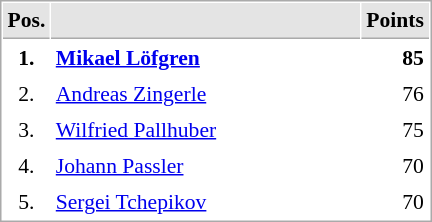<table cellspacing="1" cellpadding="3" style="border:1px solid #AAAAAA;font-size:90%">
<tr bgcolor="#E4E4E4">
<th style="border-bottom:1px solid #AAAAAA" width=10>Pos.</th>
<th style="border-bottom:1px solid #AAAAAA" width=200></th>
<th style="border-bottom:1px solid #AAAAAA" width=20>Points</th>
</tr>
<tr>
<td align="center"><strong>1.</strong></td>
<td> <strong><a href='#'>Mikael Löfgren</a></strong></td>
<td align="right"><strong>85</strong></td>
</tr>
<tr>
<td align="center">2.</td>
<td> <a href='#'>Andreas Zingerle</a></td>
<td align="right">76</td>
</tr>
<tr>
<td align="center">3.</td>
<td> <a href='#'>Wilfried Pallhuber</a></td>
<td align="right">75</td>
</tr>
<tr>
<td align="center">4.</td>
<td> <a href='#'>Johann Passler</a></td>
<td align="right">70</td>
</tr>
<tr>
<td align="center">5.</td>
<td> <a href='#'>Sergei Tchepikov</a></td>
<td align="right">70</td>
</tr>
</table>
